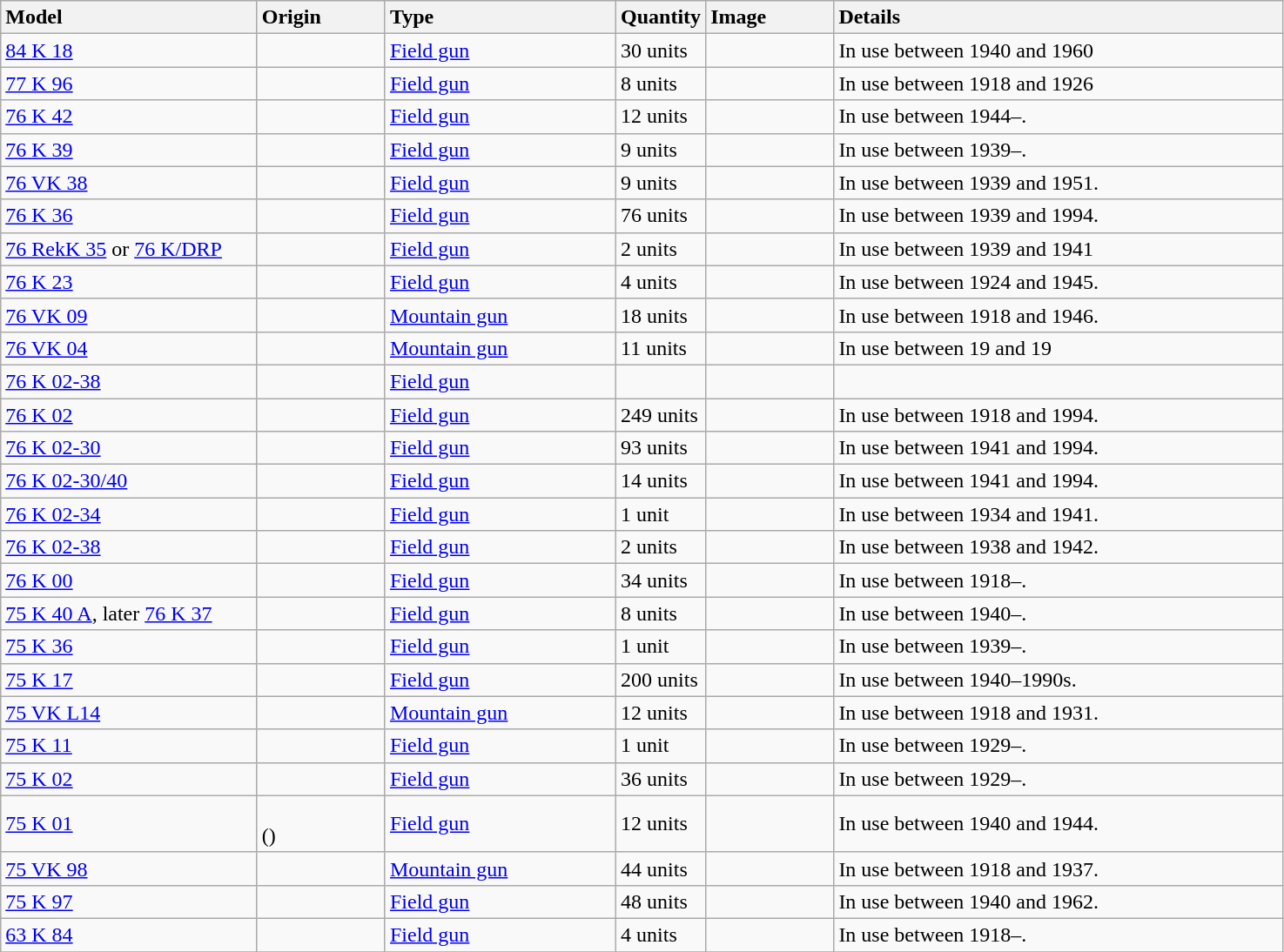<table class="wikitable sortable">
<tr>
<th style="text-align: left; width:20%;">Model</th>
<th style="text-align: left; width:10%;">Origin</th>
<th style="text-align: left; width:18%;">Type</th>
<th style="text-align: left; width:7%;">Quantity</th>
<th style="text-align: left; width:10%;">Image</th>
<th style="text-align: left; width:35%;">Details</th>
</tr>
<tr>
<td><a href='#'>84 K 18</a></td>
<td></td>
<td><a href='#'>Field gun</a></td>
<td>30 units</td>
<td></td>
<td>In use between 1940 and 1960</td>
</tr>
<tr>
<td><a href='#'>77 K 96</a></td>
<td></td>
<td><a href='#'>Field gun</a></td>
<td>8 units</td>
<td></td>
<td>In use between 1918 and 1926</td>
</tr>
<tr>
<td><a href='#'>76 K 42</a></td>
<td></td>
<td><a href='#'>Field gun</a></td>
<td>12 units</td>
<td></td>
<td>In use between 1944–.</td>
</tr>
<tr>
<td><a href='#'>76 K 39</a></td>
<td></td>
<td><a href='#'>Field gun</a></td>
<td>9 units</td>
<td></td>
<td>In use between 1939–.</td>
</tr>
<tr>
<td><a href='#'>76 VK 38</a></td>
<td></td>
<td><a href='#'>Field gun</a></td>
<td>9 units</td>
<td></td>
<td>In use between 1939 and 1951.</td>
</tr>
<tr>
<td><a href='#'>76 K 36</a></td>
<td></td>
<td><a href='#'>Field gun</a></td>
<td>76 units</td>
<td></td>
<td>In use between 1939 and 1994.</td>
</tr>
<tr>
<td><a href='#'>76 RekK 35</a> or <a href='#'>76 K/DRP</a></td>
<td></td>
<td><a href='#'>Field gun</a></td>
<td>2 units</td>
<td></td>
<td>In use between 1939 and 1941</td>
</tr>
<tr>
<td><a href='#'>76 K 23</a></td>
<td></td>
<td><a href='#'>Field gun</a></td>
<td>4 units</td>
<td></td>
<td>In use between 1924 and 1945.</td>
</tr>
<tr>
<td><a href='#'>76 VK 09</a></td>
<td></td>
<td><a href='#'>Mountain gun</a></td>
<td>18 units</td>
<td></td>
<td>In use between 1918 and 1946.</td>
</tr>
<tr>
<td><a href='#'>76 VK 04</a></td>
<td></td>
<td><a href='#'>Mountain gun</a></td>
<td>11 units</td>
<td></td>
<td>In use between 19 and 19</td>
</tr>
<tr>
<td><a href='#'>76 K 02-38</a></td>
<td></td>
<td><a href='#'>Field gun</a></td>
<td></td>
<td></td>
<td></td>
</tr>
<tr>
<td><a href='#'>76 K 02</a></td>
<td></td>
<td><a href='#'>Field gun</a></td>
<td>249 units</td>
<td></td>
<td>In use between 1918 and 1994.</td>
</tr>
<tr>
<td><a href='#'>76 K 02-30</a></td>
<td></td>
<td><a href='#'>Field gun</a></td>
<td>93 units</td>
<td></td>
<td>In use between 1941 and 1994.</td>
</tr>
<tr>
<td><a href='#'>76 K 02-30/40</a></td>
<td></td>
<td><a href='#'>Field gun</a></td>
<td>14 units</td>
<td></td>
<td>In use between 1941 and 1994.</td>
</tr>
<tr>
<td><a href='#'>76 K 02-34</a></td>
<td></td>
<td><a href='#'>Field gun</a></td>
<td>1 unit</td>
<td></td>
<td>In use between 1934 and 1941.</td>
</tr>
<tr>
<td><a href='#'>76 K 02-38</a></td>
<td></td>
<td><a href='#'>Field gun</a></td>
<td>2 units</td>
<td></td>
<td>In use between 1938 and 1942.</td>
</tr>
<tr>
<td><a href='#'>76 K 00</a></td>
<td></td>
<td><a href='#'>Field gun</a></td>
<td>34 units</td>
<td></td>
<td>In use between 1918–.</td>
</tr>
<tr>
<td><a href='#'>75 K 40 A</a>, later <a href='#'>76 K 37</a></td>
<td></td>
<td><a href='#'>Field gun</a></td>
<td>8 units</td>
<td></td>
<td>In use between 1940–.</td>
</tr>
<tr>
<td><a href='#'>75 K 36</a></td>
<td></td>
<td><a href='#'>Field gun</a></td>
<td>1 unit</td>
<td></td>
<td>In use between 1939–.</td>
</tr>
<tr>
<td><a href='#'>75 K 17</a></td>
<td></td>
<td><a href='#'>Field gun</a></td>
<td>200 units</td>
<td></td>
<td>In use between 1940–1990s.</td>
</tr>
<tr>
<td><a href='#'>75 VK L14</a></td>
<td></td>
<td><a href='#'>Mountain gun</a></td>
<td>12 units</td>
<td></td>
<td>In use between 1918 and 1931.</td>
</tr>
<tr>
<td><a href='#'>75 K 11</a></td>
<td></td>
<td><a href='#'>Field gun</a></td>
<td>1 unit</td>
<td></td>
<td>In use between 1929–.</td>
</tr>
<tr>
<td><a href='#'>75 K 02</a></td>
<td></td>
<td><a href='#'>Field gun</a></td>
<td>36 units</td>
<td></td>
<td>In use between 1929–.</td>
</tr>
<tr>
<td><a href='#'>75 K 01</a></td>
<td><br>()</td>
<td><a href='#'>Field gun</a></td>
<td>12 units</td>
<td></td>
<td>In use between 1940 and 1944.</td>
</tr>
<tr>
<td><a href='#'>75 VK 98</a></td>
<td></td>
<td><a href='#'>Mountain gun</a></td>
<td>44 units</td>
<td></td>
<td>In use between 1918 and 1937.</td>
</tr>
<tr>
<td><a href='#'>75 K 97</a></td>
<td></td>
<td><a href='#'>Field gun</a></td>
<td>48 units</td>
<td></td>
<td>In use between 1940 and 1962.</td>
</tr>
<tr>
<td><a href='#'>63 K 84</a></td>
<td></td>
<td><a href='#'>Field gun</a></td>
<td>4 units</td>
<td></td>
<td>In use between 1918–.</td>
</tr>
<tr>
</tr>
</table>
